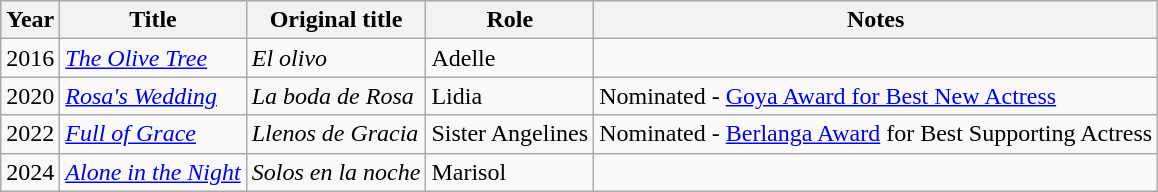<table class="wikitable sortable">
<tr>
<th>Year</th>
<th>Title</th>
<th>Original title</th>
<th>Role</th>
<th class="unsortable">Notes</th>
</tr>
<tr>
<td>2016</td>
<td><em><a href='#'>The Olive Tree</a></em></td>
<td><em>El olivo</em></td>
<td>Adelle</td>
<td></td>
</tr>
<tr>
<td>2020</td>
<td><em><a href='#'>Rosa's Wedding</a></em></td>
<td><em>La boda de Rosa</em></td>
<td>Lidia</td>
<td>Nominated - <a href='#'>Goya Award for Best New Actress</a></td>
</tr>
<tr>
<td>2022</td>
<td><em><a href='#'>Full of Grace</a></em></td>
<td><em>Llenos de Gracia</em></td>
<td>Sister Angelines</td>
<td>Nominated - <a href='#'>Berlanga Award</a> for Best Supporting Actress</td>
</tr>
<tr>
<td>2024</td>
<td><em><a href='#'>Alone in the Night</a></em></td>
<td><em>Solos en la noche</em></td>
<td>Marisol</td>
</tr>
</table>
